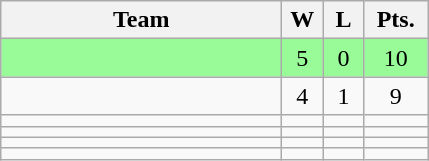<table class="wikitable" style="text-align:center">
<tr>
<th width=180px>Team</th>
<th width=20px>W</th>
<th width=20px>L</th>
<th width=35px>Pts.</th>
</tr>
<tr bgcolor="#98fb98">
<td align=left></td>
<td>5</td>
<td>0</td>
<td>10</td>
</tr>
<tr>
<td align=left><strong></strong></td>
<td>4</td>
<td>1</td>
<td>9</td>
</tr>
<tr>
<td align=left></td>
<td></td>
<td></td>
<td></td>
</tr>
<tr>
<td align=left></td>
<td></td>
<td></td>
<td></td>
</tr>
<tr>
<td align=left></td>
<td></td>
<td></td>
<td></td>
</tr>
<tr>
<td align=left></td>
<td></td>
<td></td>
<td></td>
</tr>
</table>
